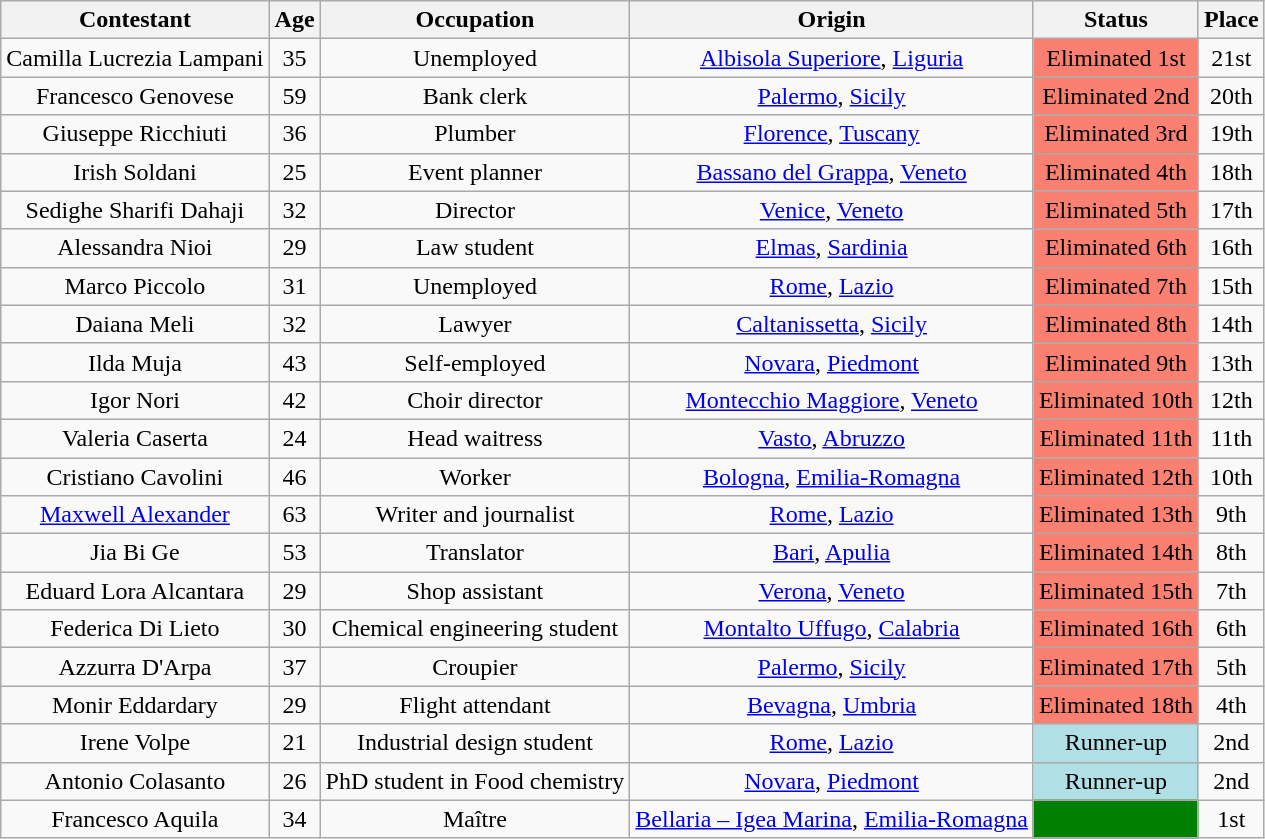<table class="wikitable" style="text-align: center;">
<tr>
<th>Contestant</th>
<th>Age</th>
<th>Occupation</th>
<th>Origin</th>
<th>Status</th>
<th>Place</th>
</tr>
<tr>
<td>Camilla Lucrezia Lampani</td>
<td>35</td>
<td>Unemployed</td>
<td><a href='#'>Albisola Superiore</a>, <a href='#'>Liguria</a></td>
<td bgcolor=#fa8072>Eliminated 1st</td>
<td>21st</td>
</tr>
<tr>
<td>Francesco Genovese</td>
<td>59</td>
<td>Bank clerk</td>
<td><a href='#'>Palermo</a>, <a href='#'>Sicily</a></td>
<td bgcolor=#fa8072>Eliminated 2nd</td>
<td>20th</td>
</tr>
<tr>
<td>Giuseppe Ricchiuti</td>
<td>36</td>
<td>Plumber</td>
<td><a href='#'>Florence</a>, <a href='#'>Tuscany</a></td>
<td bgcolor=#fa8072>Eliminated 3rd</td>
<td>19th</td>
</tr>
<tr>
<td>Irish Soldani</td>
<td>25</td>
<td>Event planner</td>
<td><a href='#'>Bassano del Grappa</a>, <a href='#'>Veneto</a></td>
<td bgcolor=#fa8072>Eliminated 4th</td>
<td>18th</td>
</tr>
<tr>
<td>Sedighe Sharifi Dahaji</td>
<td>32</td>
<td>Director</td>
<td><a href='#'>Venice</a>, <a href='#'>Veneto</a></td>
<td bgcolor=#fa8072>Eliminated 5th</td>
<td>17th</td>
</tr>
<tr>
<td>Alessandra Nioi</td>
<td>29</td>
<td>Law student</td>
<td><a href='#'>Elmas</a>, <a href='#'>Sardinia</a></td>
<td bgcolor=#fa8072>Eliminated 6th</td>
<td>16th</td>
</tr>
<tr>
<td>Marco Piccolo</td>
<td>31</td>
<td>Unemployed</td>
<td><a href='#'>Rome</a>, <a href='#'>Lazio</a></td>
<td bgcolor=#fa8072>Eliminated 7th</td>
<td>15th</td>
</tr>
<tr>
<td>Daiana Meli</td>
<td>32</td>
<td>Lawyer</td>
<td><a href='#'>Caltanissetta</a>, <a href='#'>Sicily</a></td>
<td bgcolor=#fa8072>Eliminated 8th</td>
<td>14th</td>
</tr>
<tr>
<td>Ilda Muja</td>
<td>43</td>
<td>Self-employed</td>
<td><a href='#'>Novara</a>, <a href='#'>Piedmont</a></td>
<td bgcolor=#fa8072>Eliminated 9th</td>
<td>13th</td>
</tr>
<tr>
<td>Igor Nori</td>
<td>42</td>
<td>Choir director</td>
<td><a href='#'>Montecchio Maggiore</a>, <a href='#'>Veneto</a></td>
<td bgcolor=#fa8072>Eliminated 10th</td>
<td>12th</td>
</tr>
<tr>
<td>Valeria Caserta</td>
<td>24</td>
<td>Head waitress</td>
<td><a href='#'>Vasto</a>, <a href='#'>Abruzzo</a></td>
<td bgcolor=#fa8072>Eliminated 11th</td>
<td>11th</td>
</tr>
<tr>
<td>Cristiano Cavolini</td>
<td>46</td>
<td>Worker</td>
<td><a href='#'>Bologna</a>, <a href='#'>Emilia-Romagna</a></td>
<td bgcolor=#fa8072>Eliminated 12th</td>
<td>10th</td>
</tr>
<tr>
<td><a href='#'>Maxwell Alexander</a></td>
<td>63</td>
<td>Writer and journalist</td>
<td><a href='#'>Rome</a>, <a href='#'>Lazio</a></td>
<td bgcolor=#fa8072>Eliminated 13th</td>
<td>9th</td>
</tr>
<tr>
<td>Jia Bi Ge</td>
<td>53</td>
<td>Translator</td>
<td><a href='#'>Bari</a>, <a href='#'>Apulia</a></td>
<td bgcolor=#fa8072>Eliminated 14th</td>
<td>8th</td>
</tr>
<tr>
<td>Eduard Lora Alcantara</td>
<td>29</td>
<td>Shop assistant</td>
<td><a href='#'>Verona</a>, <a href='#'>Veneto</a></td>
<td bgcolor=#fa8072>Eliminated 15th</td>
<td>7th</td>
</tr>
<tr>
<td>Federica Di Lieto</td>
<td>30</td>
<td>Chemical engineering student</td>
<td><a href='#'>Montalto Uffugo</a>, <a href='#'>Calabria</a></td>
<td bgcolor=#fa8072>Eliminated 16th</td>
<td>6th</td>
</tr>
<tr>
<td>Azzurra D'Arpa</td>
<td>37</td>
<td>Croupier</td>
<td><a href='#'>Palermo</a>, <a href='#'>Sicily</a></td>
<td bgcolor=#fa8072>Eliminated 17th</td>
<td>5th</td>
</tr>
<tr>
<td>Monir Eddardary</td>
<td>29</td>
<td>Flight attendant</td>
<td><a href='#'>Bevagna</a>, <a href='#'>Umbria</a></td>
<td bgcolor=#fa8072>Eliminated 18th</td>
<td>4th</td>
</tr>
<tr>
<td>Irene Volpe</td>
<td>21</td>
<td>Industrial design student</td>
<td><a href='#'>Rome</a>, <a href='#'>Lazio</a></td>
<td bgcolor=#B0E0E6>Runner-up</td>
<td>2nd</td>
</tr>
<tr>
<td>Antonio Colasanto</td>
<td>26</td>
<td>PhD student in Food chemistry</td>
<td><a href='#'>Novara</a>, <a href='#'>Piedmont</a></td>
<td bgcolor=#B0E0E6>Runner-up</td>
<td>2nd</td>
</tr>
<tr>
<td>Francesco Aquila</td>
<td>34</td>
<td>Maître</td>
<td><a href='#'>Bellaria – Igea Marina</a>, <a href='#'>Emilia-Romagna</a></td>
<td bgcolor=green></td>
<td>1st</td>
</tr>
</table>
